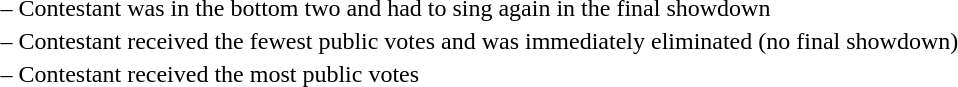<table>
<tr>
<td> –</td>
<td>Contestant was in the bottom two and had to sing again in the final showdown</td>
</tr>
<tr>
<td> –</td>
<td>Contestant received the fewest public votes and was immediately eliminated (no final showdown)</td>
</tr>
<tr>
<td> –</td>
<td>Contestant received the most public votes</td>
</tr>
</table>
